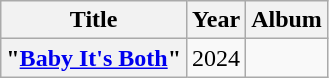<table class="wikitable plainrowheaders" style="text-align:center">
<tr>
<th scope="col">Title</th>
<th scope="col">Year</th>
<th scope="col">Album</th>
</tr>
<tr>
<th scope="row">"<a href='#'>Baby It's Both</a>"<br></th>
<td>2024</td>
<td></td>
</tr>
</table>
